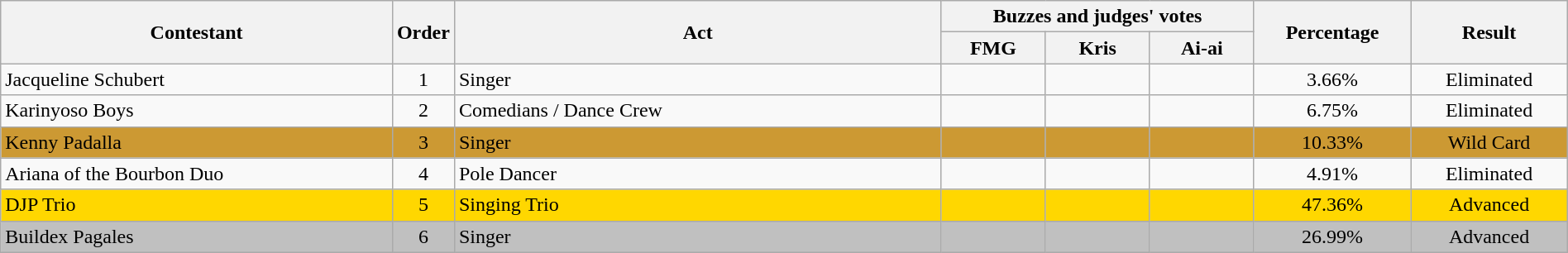<table class="wikitable" style="text-align:center; width:100%;">
<tr>
<th rowspan="2" style="width:25%;">Contestant</th>
<th rowspan="2" style="width:03%;">Order</th>
<th rowspan="2">Act</th>
<th colspan="3" style="width:20%;">Buzzes and judges' votes</th>
<th rowspan="2" style="width:10%;">Percentage</th>
<th rowspan="2" style="width:10%;">Result</th>
</tr>
<tr>
<th style="width:06.66%;">FMG</th>
<th style="width:06.66%;">Kris</th>
<th style="width:06.66%;">Ai-ai</th>
</tr>
<tr>
<td scope="row" style="text-align:left;">Jacqueline Schubert</td>
<td>1</td>
<td scope="row" style="text-align:left;">Singer</td>
<td></td>
<td></td>
<td></td>
<td>3.66%</td>
<td>Eliminated</td>
</tr>
<tr>
<td scope="row" style="text-align:left;">Karinyoso Boys</td>
<td>2</td>
<td scope="row" style="text-align:left;">Comedians / Dance Crew</td>
<td></td>
<td></td>
<td></td>
<td>6.75%</td>
<td>Eliminated</td>
</tr>
<tr bgcolor="#CC9933">
<td scope="row" style="text-align:left;">Kenny Padalla</td>
<td>3</td>
<td scope="row" style="text-align:left;">Singer</td>
<td></td>
<td></td>
<td></td>
<td>10.33%</td>
<td>Wild Card</td>
</tr>
<tr>
<td scope="row" style="text-align:left;">Ariana of the Bourbon Duo</td>
<td>4</td>
<td scope="row" style="text-align:left;">Pole Dancer</td>
<td></td>
<td></td>
<td></td>
<td>4.91%</td>
<td>Eliminated</td>
</tr>
<tr bgcolor="gold">
<td scope="row" style="text-align:left;">DJP Trio</td>
<td>5</td>
<td scope="row" style="text-align:left;">Singing Trio</td>
<td></td>
<td></td>
<td></td>
<td>47.36%</td>
<td>Advanced</td>
</tr>
<tr bgcolor="silver">
<td scope="row" style="text-align:left;">Buildex Pagales</td>
<td>6</td>
<td scope="row" style="text-align:left;">Singer</td>
<td></td>
<td></td>
<td></td>
<td>26.99%</td>
<td>Advanced</td>
</tr>
</table>
